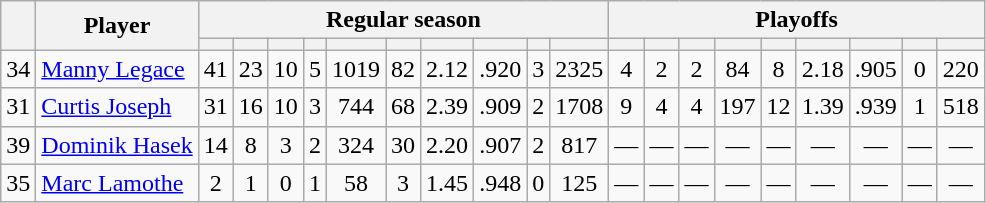<table class="wikitable plainrowheaders" style="text-align:center;">
<tr>
<th scope="col" rowspan="2"></th>
<th scope="col" rowspan="2">Player</th>
<th scope=colgroup colspan=10>Regular season</th>
<th scope=colgroup colspan=9>Playoffs</th>
</tr>
<tr>
<th scope="col"></th>
<th scope="col"></th>
<th scope="col"></th>
<th scope="col"></th>
<th scope="col"></th>
<th scope="col"></th>
<th scope="col"></th>
<th scope="col"></th>
<th scope="col"></th>
<th scope="col"></th>
<th scope="col"></th>
<th scope="col"></th>
<th scope="col"></th>
<th scope="col"></th>
<th scope="col"></th>
<th scope="col"></th>
<th scope="col"></th>
<th scope="col"></th>
<th scope="col"></th>
</tr>
<tr>
<td scope="row">34</td>
<td align="left"><a href='#'>Manny Legace</a></td>
<td>41</td>
<td>23</td>
<td>10</td>
<td>5</td>
<td>1019</td>
<td>82</td>
<td>2.12</td>
<td>.920</td>
<td>3</td>
<td>2325</td>
<td>4</td>
<td>2</td>
<td>2</td>
<td>84</td>
<td>8</td>
<td>2.18</td>
<td>.905</td>
<td>0</td>
<td>220</td>
</tr>
<tr>
<td scope="row">31</td>
<td align="left"><a href='#'>Curtis Joseph</a></td>
<td>31</td>
<td>16</td>
<td>10</td>
<td>3</td>
<td>744</td>
<td>68</td>
<td>2.39</td>
<td>.909</td>
<td>2</td>
<td>1708</td>
<td>9</td>
<td>4</td>
<td>4</td>
<td>197</td>
<td>12</td>
<td>1.39</td>
<td>.939</td>
<td>1</td>
<td>518</td>
</tr>
<tr>
<td scope="row">39</td>
<td align="left"><a href='#'>Dominik Hasek</a></td>
<td>14</td>
<td>8</td>
<td>3</td>
<td>2</td>
<td>324</td>
<td>30</td>
<td>2.20</td>
<td>.907</td>
<td>2</td>
<td>817</td>
<td>—</td>
<td>—</td>
<td>—</td>
<td>—</td>
<td>—</td>
<td>—</td>
<td>—</td>
<td>—</td>
<td>—</td>
</tr>
<tr>
<td scope="row">35</td>
<td align="left"><a href='#'>Marc Lamothe</a></td>
<td>2</td>
<td>1</td>
<td>0</td>
<td>1</td>
<td>58</td>
<td>3</td>
<td>1.45</td>
<td>.948</td>
<td>0</td>
<td>125</td>
<td>—</td>
<td>—</td>
<td>—</td>
<td>—</td>
<td>—</td>
<td>—</td>
<td>—</td>
<td>—</td>
<td>—</td>
</tr>
</table>
